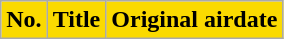<table class="wikitable plainrowheaders">
<tr>
<th scope="col" style="background:#FADA00;">No.</th>
<th scope="col" style="background:#FADA00;">Title</th>
<th scope="col" style="background:#FADA00;">Original airdate<br>


















</th>
</tr>
</table>
